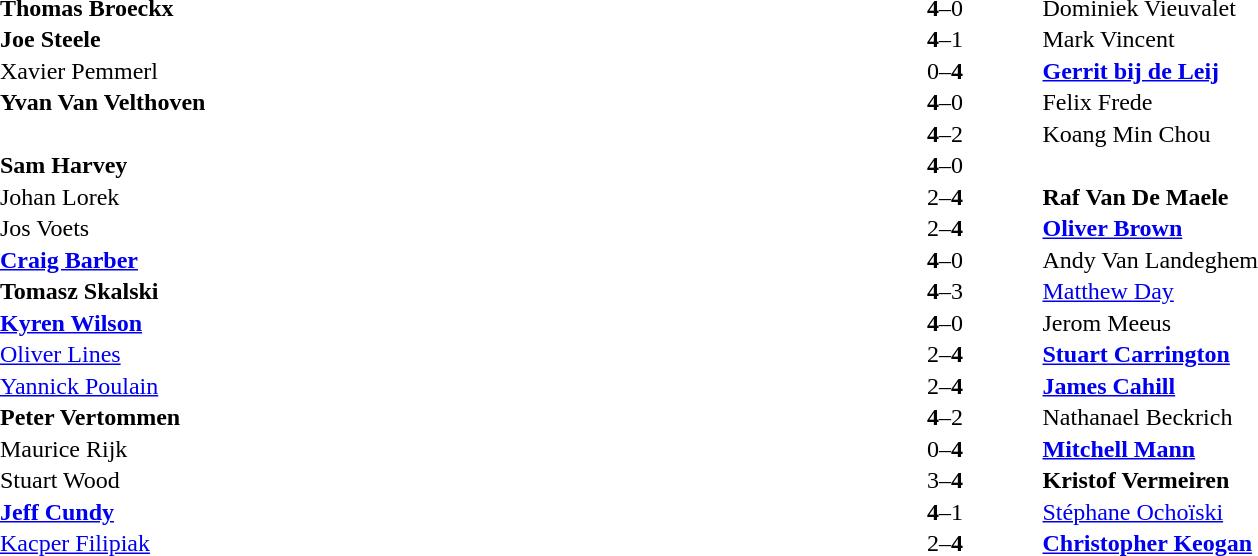<table width="100%" cellspacing="1">
<tr>
<th width=45%></th>
<th width=10%></th>
<th width=45%></th>
</tr>
<tr>
<td> <strong>Thomas Broeckx</strong></td>
<td align="center"><strong>4</strong>–0</td>
<td> Dominiek Vieuvalet</td>
</tr>
<tr>
<td> <strong>Joe Steele</strong></td>
<td align="center"><strong>4</strong>–1</td>
<td> Mark Vincent</td>
</tr>
<tr>
<td> Xavier Pemmerl</td>
<td align="center">0–<strong>4</strong></td>
<td> <strong><a href='#'>Gerrit bij de Leij</a></strong></td>
</tr>
<tr>
<td> <strong>Yvan Van Velthoven</strong></td>
<td align="center"><strong>4</strong>–0</td>
<td> Felix Frede</td>
</tr>
<tr>
<td></td>
<td align="center"><strong>4</strong>–2</td>
<td> Koang Min Chou</td>
</tr>
<tr>
<td> <strong>Sam Harvey</strong></td>
<td align="center"><strong>4</strong>–0</td>
<td></td>
</tr>
<tr>
<td> Johan Lorek</td>
<td align="center">2–<strong>4</strong></td>
<td> <strong>Raf Van De Maele</strong></td>
</tr>
<tr>
<td> Jos Voets</td>
<td align="center">2–<strong>4</strong></td>
<td> <strong><a href='#'>Oliver Brown</a></strong></td>
</tr>
<tr>
<td> <strong><a href='#'>Craig Barber</a></strong></td>
<td align="center"><strong>4</strong>–0</td>
<td> Andy Van Landeghem</td>
</tr>
<tr>
<td> <strong>Tomasz Skalski</strong></td>
<td align="center"><strong>4</strong>–3</td>
<td> <a href='#'>Matthew Day</a></td>
</tr>
<tr>
<td> <strong><a href='#'>Kyren Wilson</a></strong></td>
<td align="center"><strong>4</strong>–0</td>
<td> Jerom Meeus</td>
</tr>
<tr>
<td> <a href='#'>Oliver Lines</a></td>
<td align="center">2–<strong>4</strong></td>
<td> <strong><a href='#'>Stuart Carrington</a></strong></td>
</tr>
<tr>
<td> <a href='#'>Yannick Poulain</a></td>
<td align="center">2–<strong>4</strong></td>
<td> <strong><a href='#'>James Cahill</a></strong></td>
</tr>
<tr>
<td> <strong>Peter Vertommen</strong></td>
<td align="center"><strong>4</strong>–2</td>
<td> Nathanael Beckrich</td>
</tr>
<tr>
<td> Maurice Rijk</td>
<td align="center">0–<strong>4</strong></td>
<td> <strong><a href='#'>Mitchell Mann</a></strong></td>
</tr>
<tr>
<td> Stuart Wood</td>
<td align="center">3–<strong>4</strong></td>
<td> <strong>Kristof Vermeiren</strong></td>
</tr>
<tr>
<td> <strong><a href='#'>Jeff Cundy</a></strong></td>
<td align="center"><strong>4</strong>–1</td>
<td> <a href='#'>Stéphane Ochoïski</a></td>
</tr>
<tr>
<td> <a href='#'>Kacper Filipiak</a></td>
<td align="center">2–<strong>4</strong></td>
<td> <strong><a href='#'>Christopher Keogan</a></strong></td>
</tr>
</table>
